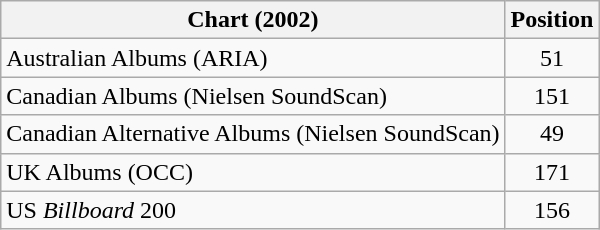<table class="wikitable sortable">
<tr>
<th>Chart (2002)</th>
<th>Position</th>
</tr>
<tr>
<td>Australian Albums (ARIA)</td>
<td align="center">51</td>
</tr>
<tr>
<td>Canadian Albums (Nielsen SoundScan)</td>
<td align="center">151</td>
</tr>
<tr>
<td>Canadian Alternative Albums (Nielsen SoundScan)</td>
<td align="center">49</td>
</tr>
<tr>
<td>UK Albums (OCC)</td>
<td align="center">171</td>
</tr>
<tr>
<td>US <em>Billboard</em> 200</td>
<td align="center">156</td>
</tr>
</table>
